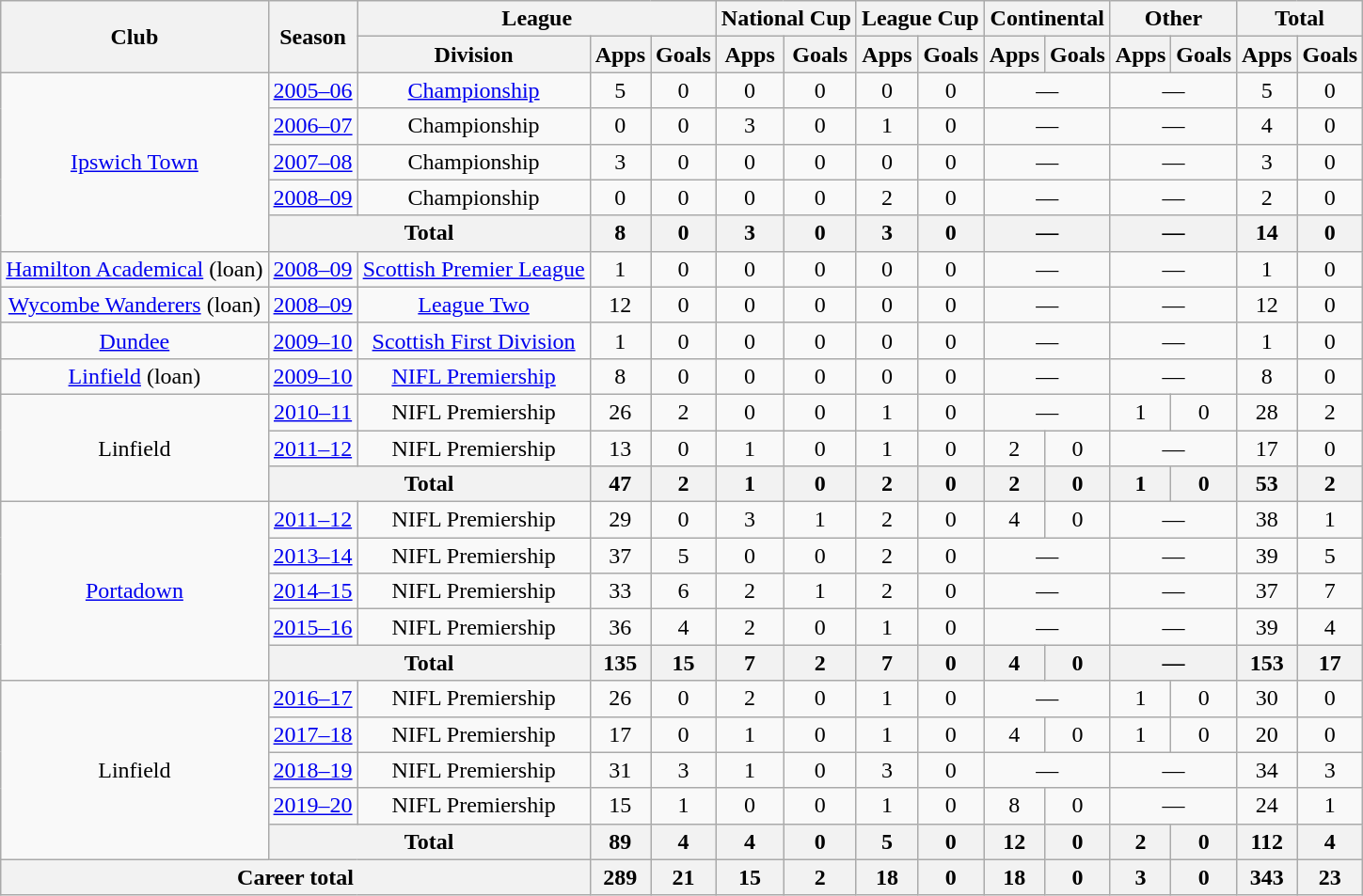<table class="wikitable" style="text-align:center">
<tr>
<th rowspan="2">Club</th>
<th rowspan="2">Season</th>
<th colspan="3">League</th>
<th colspan="2">National Cup</th>
<th colspan="2">League Cup</th>
<th colspan="2">Continental</th>
<th colspan="2">Other</th>
<th colspan="2">Total</th>
</tr>
<tr>
<th>Division</th>
<th>Apps</th>
<th>Goals</th>
<th>Apps</th>
<th>Goals</th>
<th>Apps</th>
<th>Goals</th>
<th>Apps</th>
<th>Goals</th>
<th>Apps</th>
<th>Goals</th>
<th>Apps</th>
<th>Goals</th>
</tr>
<tr>
<td rowspan="5"><a href='#'>Ipswich Town</a></td>
<td><a href='#'>2005–06</a></td>
<td><a href='#'>Championship</a></td>
<td>5</td>
<td>0</td>
<td>0</td>
<td>0</td>
<td>0</td>
<td>0</td>
<td colspan="2">—</td>
<td colspan="2">—</td>
<td>5</td>
<td>0</td>
</tr>
<tr>
<td><a href='#'>2006–07</a></td>
<td>Championship</td>
<td>0</td>
<td>0</td>
<td>3</td>
<td>0</td>
<td>1</td>
<td>0</td>
<td colspan="2">—</td>
<td colspan="2">—</td>
<td>4</td>
<td>0</td>
</tr>
<tr>
<td><a href='#'>2007–08</a></td>
<td>Championship</td>
<td>3</td>
<td>0</td>
<td>0</td>
<td>0</td>
<td>0</td>
<td>0</td>
<td colspan="2">—</td>
<td colspan="2">—</td>
<td>3</td>
<td>0</td>
</tr>
<tr>
<td><a href='#'>2008–09</a></td>
<td>Championship</td>
<td>0</td>
<td>0</td>
<td>0</td>
<td>0</td>
<td>2</td>
<td>0</td>
<td colspan="2">—</td>
<td colspan="2">—</td>
<td>2</td>
<td>0</td>
</tr>
<tr>
<th colspan="2">Total</th>
<th>8</th>
<th>0</th>
<th>3</th>
<th>0</th>
<th>3</th>
<th>0</th>
<th colspan="2">—</th>
<th colspan="2">—</th>
<th>14</th>
<th>0</th>
</tr>
<tr>
<td><a href='#'>Hamilton Academical</a> (loan)</td>
<td><a href='#'>2008–09</a></td>
<td><a href='#'>Scottish Premier League</a></td>
<td>1</td>
<td>0</td>
<td>0</td>
<td>0</td>
<td>0</td>
<td>0</td>
<td colspan="2">—</td>
<td colspan="2">—</td>
<td>1</td>
<td>0</td>
</tr>
<tr>
<td><a href='#'>Wycombe Wanderers</a> (loan)</td>
<td><a href='#'>2008–09</a></td>
<td><a href='#'>League Two</a></td>
<td>12</td>
<td>0</td>
<td>0</td>
<td>0</td>
<td>0</td>
<td>0</td>
<td colspan="2">—</td>
<td colspan="2">—</td>
<td>12</td>
<td>0</td>
</tr>
<tr>
<td><a href='#'>Dundee</a></td>
<td><a href='#'>2009–10</a></td>
<td><a href='#'>Scottish First Division</a></td>
<td>1</td>
<td>0</td>
<td>0</td>
<td>0</td>
<td>0</td>
<td>0</td>
<td colspan="2">—</td>
<td colspan="2">—</td>
<td>1</td>
<td>0</td>
</tr>
<tr>
<td><a href='#'>Linfield</a> (loan)</td>
<td><a href='#'>2009–10</a></td>
<td><a href='#'>NIFL Premiership</a></td>
<td>8</td>
<td>0</td>
<td>0</td>
<td>0</td>
<td>0</td>
<td>0</td>
<td colspan="2">—</td>
<td colspan="2">—</td>
<td>8</td>
<td>0</td>
</tr>
<tr>
<td rowspan="3">Linfield</td>
<td><a href='#'>2010–11</a></td>
<td>NIFL Premiership</td>
<td>26</td>
<td>2</td>
<td>0</td>
<td>0</td>
<td>1</td>
<td>0</td>
<td colspan="2">—</td>
<td>1</td>
<td>0</td>
<td>28</td>
<td>2</td>
</tr>
<tr>
<td><a href='#'>2011–12</a></td>
<td>NIFL Premiership</td>
<td>13</td>
<td>0</td>
<td>1</td>
<td>0</td>
<td>1</td>
<td>0</td>
<td>2</td>
<td>0</td>
<td colspan="2">—</td>
<td>17</td>
<td>0</td>
</tr>
<tr>
<th colspan="2">Total</th>
<th>47</th>
<th>2</th>
<th>1</th>
<th>0</th>
<th>2</th>
<th>0</th>
<th>2</th>
<th>0</th>
<th>1</th>
<th>0</th>
<th>53</th>
<th>2</th>
</tr>
<tr>
<td rowspan="5"><a href='#'>Portadown</a></td>
<td><a href='#'>2011–12</a></td>
<td>NIFL Premiership</td>
<td>29</td>
<td>0</td>
<td>3</td>
<td>1</td>
<td>2</td>
<td>0</td>
<td>4</td>
<td>0</td>
<td colspan="2">—</td>
<td>38</td>
<td>1</td>
</tr>
<tr>
<td><a href='#'>2013–14</a></td>
<td>NIFL Premiership</td>
<td>37</td>
<td>5</td>
<td>0</td>
<td>0</td>
<td>2</td>
<td>0</td>
<td colspan="2">—</td>
<td colspan="2">—</td>
<td>39</td>
<td>5</td>
</tr>
<tr>
<td><a href='#'>2014–15</a></td>
<td>NIFL Premiership</td>
<td>33</td>
<td>6</td>
<td>2</td>
<td>1</td>
<td>2</td>
<td>0</td>
<td colspan="2">—</td>
<td colspan="2">—</td>
<td>37</td>
<td>7</td>
</tr>
<tr>
<td><a href='#'>2015–16</a></td>
<td>NIFL Premiership</td>
<td>36</td>
<td>4</td>
<td>2</td>
<td>0</td>
<td>1</td>
<td>0</td>
<td colspan="2">—</td>
<td colspan="2">—</td>
<td>39</td>
<td>4</td>
</tr>
<tr>
<th colspan="2">Total</th>
<th>135</th>
<th>15</th>
<th>7</th>
<th>2</th>
<th>7</th>
<th>0</th>
<th>4</th>
<th>0</th>
<th colspan="2">—</th>
<th>153</th>
<th>17</th>
</tr>
<tr>
<td rowspan="5">Linfield</td>
<td><a href='#'>2016–17</a></td>
<td>NIFL Premiership</td>
<td>26</td>
<td>0</td>
<td>2</td>
<td>0</td>
<td>1</td>
<td>0</td>
<td colspan="2">—</td>
<td>1</td>
<td>0</td>
<td>30</td>
<td>0</td>
</tr>
<tr>
<td><a href='#'>2017–18</a></td>
<td>NIFL Premiership</td>
<td>17</td>
<td>0</td>
<td>1</td>
<td>0</td>
<td>1</td>
<td>0</td>
<td>4</td>
<td>0</td>
<td>1</td>
<td>0</td>
<td>20</td>
<td>0</td>
</tr>
<tr>
<td><a href='#'>2018–19</a></td>
<td>NIFL Premiership</td>
<td>31</td>
<td>3</td>
<td>1</td>
<td>0</td>
<td>3</td>
<td>0</td>
<td colspan="2">—</td>
<td colspan="2">—</td>
<td>34</td>
<td>3</td>
</tr>
<tr>
<td><a href='#'>2019–20</a></td>
<td>NIFL Premiership</td>
<td>15</td>
<td>1</td>
<td>0</td>
<td>0</td>
<td>1</td>
<td>0</td>
<td>8</td>
<td>0</td>
<td colspan="2">—</td>
<td>24</td>
<td>1</td>
</tr>
<tr>
<th colspan="2">Total</th>
<th>89</th>
<th>4</th>
<th>4</th>
<th>0</th>
<th>5</th>
<th>0</th>
<th>12</th>
<th>0</th>
<th>2</th>
<th>0</th>
<th>112</th>
<th>4</th>
</tr>
<tr>
<th colspan="3">Career total</th>
<th>289</th>
<th>21</th>
<th>15</th>
<th>2</th>
<th>18</th>
<th>0</th>
<th>18</th>
<th>0</th>
<th>3</th>
<th>0</th>
<th>343</th>
<th>23</th>
</tr>
</table>
